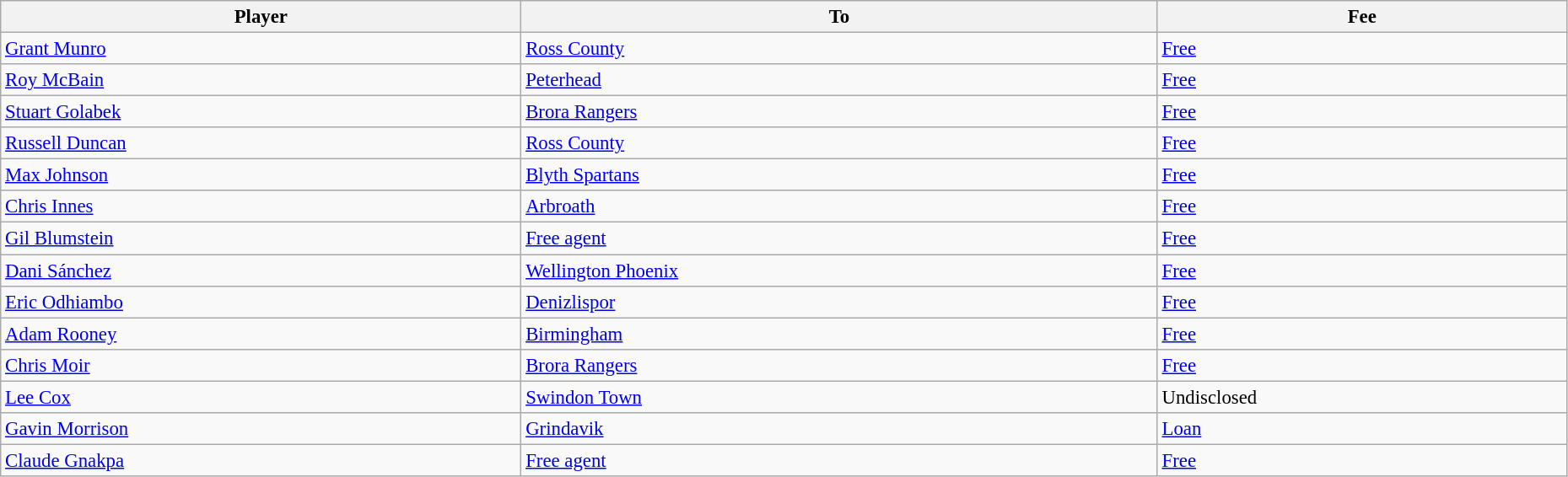<table class="wikitable" style="text-align:center; font-size:95%;width:98%; text-align:left">
<tr>
<th>Player</th>
<th>To</th>
<th>Fee</th>
</tr>
<tr>
<td><a href='#'>Grant Munro</a></td>
<td><a href='#'>Ross County</a></td>
<td><a href='#'>Free</a></td>
</tr>
<tr>
<td><a href='#'>Roy McBain</a></td>
<td><a href='#'>Peterhead</a></td>
<td><a href='#'>Free</a></td>
</tr>
<tr>
<td><a href='#'>Stuart Golabek</a></td>
<td><a href='#'>Brora Rangers</a></td>
<td><a href='#'>Free</a></td>
</tr>
<tr>
<td><a href='#'>Russell Duncan</a></td>
<td><a href='#'>Ross County</a></td>
<td><a href='#'>Free</a></td>
</tr>
<tr>
<td><a href='#'>Max Johnson</a></td>
<td><a href='#'>Blyth Spartans</a></td>
<td><a href='#'>Free</a></td>
</tr>
<tr>
<td><a href='#'>Chris Innes</a></td>
<td><a href='#'>Arbroath</a></td>
<td><a href='#'>Free</a></td>
</tr>
<tr>
<td><a href='#'>Gil Blumstein</a></td>
<td><a href='#'>Free agent</a></td>
<td><a href='#'>Free</a></td>
</tr>
<tr>
<td><a href='#'>Dani Sánchez</a></td>
<td><a href='#'>Wellington Phoenix</a></td>
<td><a href='#'>Free</a></td>
</tr>
<tr>
<td><a href='#'>Eric Odhiambo</a></td>
<td><a href='#'>Denizlispor</a></td>
<td><a href='#'>Free</a></td>
</tr>
<tr>
<td><a href='#'>Adam Rooney</a></td>
<td><a href='#'>Birmingham</a></td>
<td><a href='#'>Free</a></td>
</tr>
<tr>
<td><a href='#'>Chris Moir</a></td>
<td><a href='#'>Brora Rangers</a></td>
<td><a href='#'>Free</a></td>
</tr>
<tr>
<td><a href='#'>Lee Cox</a></td>
<td><a href='#'>Swindon Town</a></td>
<td>Undisclosed</td>
</tr>
<tr>
<td><a href='#'>Gavin Morrison</a></td>
<td><a href='#'>Grindavik</a></td>
<td><a href='#'>Loan</a></td>
</tr>
<tr>
<td><a href='#'>Claude Gnakpa</a></td>
<td><a href='#'>Free agent</a></td>
<td><a href='#'>Free</a></td>
</tr>
</table>
